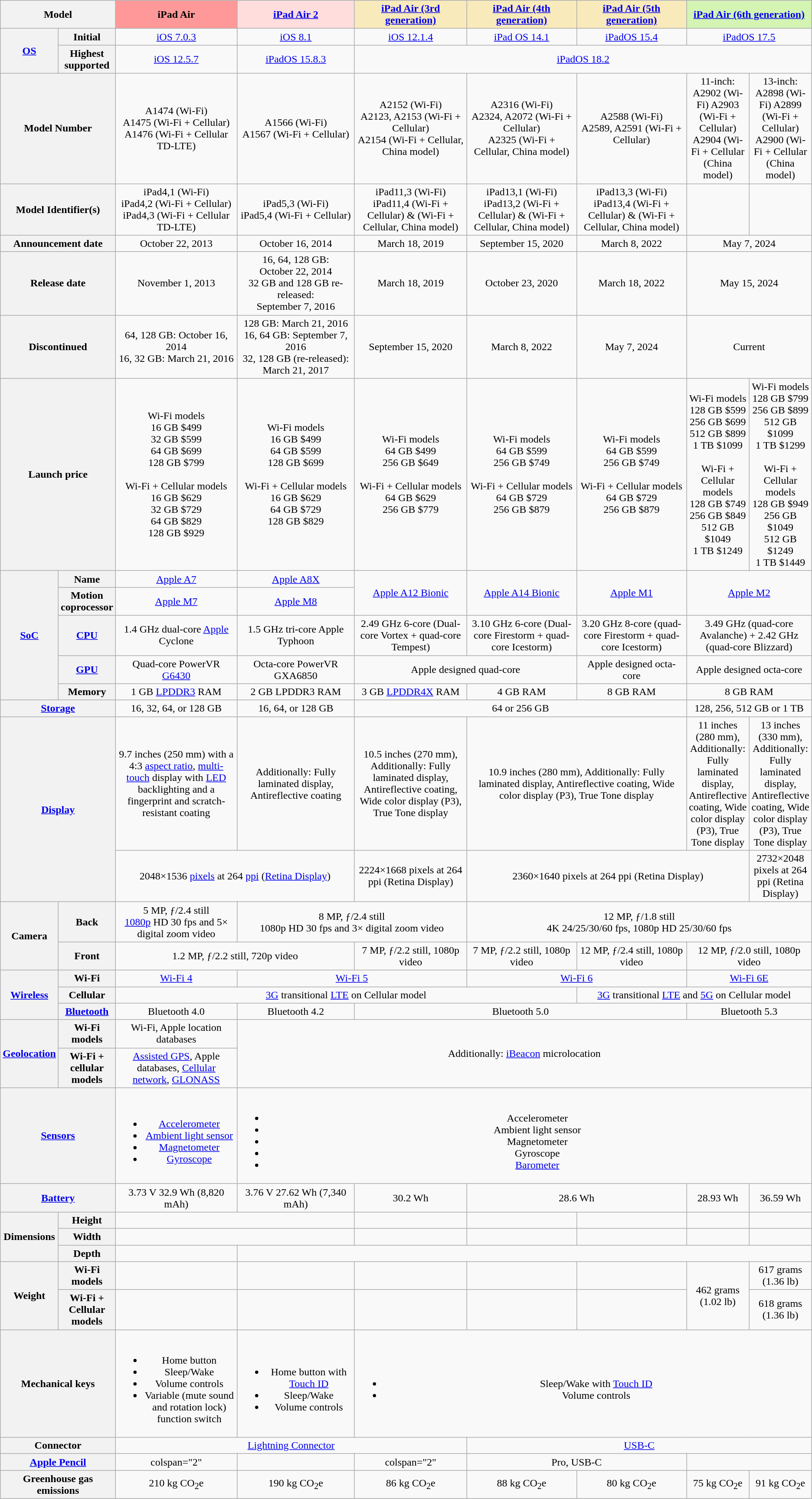<table class="wikitable" style="text-align: center;">
<tr>
<th colspan="2">Model</th>
<th style="width:200px; background:#ff9999;">iPad Air</th>
<th style="width:200px; background:#ffdddd;"><a href='#'>iPad Air 2</a></th>
<th style="width:200px; background:#f8eaba;"><a href='#'>iPad Air (3rd generation)</a></th>
<th style="width:200px; background:#f8eaba;"><a href='#'>iPad Air (4th generation)</a></th>
<th style="width:200px; background:#f8eaba;"><a href='#'>iPad Air (5th generation)</a></th>
<th colspan="2" style="width:200px; background:#d4f4b4;"><a href='#'>iPad Air (6th generation)</a></th>
</tr>
<tr>
<th rowspan="2"><a href='#'>OS</a></th>
<th>Initial</th>
<td><a href='#'>iOS 7.0.3</a></td>
<td><a href='#'>iOS 8.1</a></td>
<td><a href='#'>iOS 12.1.4</a></td>
<td><a href='#'>iPad OS 14.1</a></td>
<td><a href='#'>iPadOS 15.4</a></td>
<td colspan="2"><a href='#'>iPadOS 17.5</a></td>
</tr>
<tr>
<th>Highest supported</th>
<td><a href='#'>iOS 12.5.7</a></td>
<td><a href='#'>iPadOS 15.8.3</a></td>
<td colspan="5"><a href='#'>iPadOS 18.2</a></td>
</tr>
<tr>
<th colspan="2">Model Number</th>
<td>A1474 (Wi-Fi)<br>A1475 (Wi-Fi + Cellular)<br>A1476 (Wi-Fi + Cellular TD-LTE)</td>
<td>A1566 (Wi-Fi)<br>A1567 (Wi-Fi + Cellular)</td>
<td>A2152 (Wi-Fi)<br>A2123, A2153 (Wi-Fi + Cellular)<br>A2154 (Wi-Fi + Cellular, China model)</td>
<td>A2316 (Wi-Fi)<br>A2324, A2072 (Wi-Fi + Cellular)<br>A2325 (Wi-Fi + Cellular, China model)</td>
<td>A2588 (Wi-Fi)<br>A2589, A2591 (Wi-Fi + Cellular)</td>
<td>11-inch:<br>A2902 (Wi-Fi)
A2903 (Wi-Fi + Cellular)
A2904 (Wi-Fi + Cellular (China model)</td>
<td>13-inch:<br>A2898 (Wi-Fi)
A2899 (Wi-Fi + Cellular)
A2900 (Wi-Fi + Cellular (China model)</td>
</tr>
<tr>
<th colspan="2">Model Identifier(s)</th>
<td>iPad4,1 (Wi-Fi)<br>iPad4,2 (Wi-Fi + Cellular)<br>iPad4,3 (Wi-Fi + Cellular TD-LTE)</td>
<td>iPad5,3 (Wi-Fi)<br>iPad5,4 (Wi-Fi + Cellular)</td>
<td>iPad11,3 (Wi-Fi)<br>iPad11,4 (Wi-Fi + Cellular) & (Wi-Fi + Cellular, China model)</td>
<td>iPad13,1 (Wi-Fi)<br>iPad13,2 (Wi-Fi + Cellular) & (Wi-Fi + Cellular, China model)</td>
<td>iPad13,3 (Wi-Fi)<br>iPad13,4 (Wi-Fi + Cellular) & (Wi-Fi + Cellular, China model)</td>
<td></td>
<td></td>
</tr>
<tr>
<th colspan="2">Announcement date</th>
<td>October 22, 2013</td>
<td>October 16, 2014</td>
<td>March 18, 2019</td>
<td>September 15, 2020</td>
<td>March 8, 2022</td>
<td colspan="2">May 7, 2024</td>
</tr>
<tr>
<th colspan="2">Release date</th>
<td>November 1, 2013</td>
<td>16, 64, 128 GB:<br>October 22, 2014<br>32 GB and 128 GB re-released:<br>September 7, 2016</td>
<td>March 18, 2019</td>
<td>October 23, 2020</td>
<td>March 18, 2022</td>
<td colspan="2">May 15, 2024</td>
</tr>
<tr>
<th colspan="2">Discontinued</th>
<td>64, 128 GB: October 16, 2014<br>16, 32 GB: March 21, 2016</td>
<td>128 GB: March 21, 2016<br>16, 64 GB: September 7, 2016<br>32, 128 GB (re-released): March 21, 2017</td>
<td>September 15, 2020</td>
<td>March 8, 2022</td>
<td>May 7, 2024</td>
<td colspan="2">Current</td>
</tr>
<tr>
<th colspan="2">Launch price</th>
<td>Wi-Fi models<br>16 GB $499<br>32 GB $599<br>64 GB $699<br>128 GB $799<br><br>Wi-Fi + Cellular models<br>16 GB $629<br>32 GB $729<br>64 GB $829<br>128 GB $929</td>
<td>Wi-Fi models<br>16 GB $499<br>64 GB $599<br>128 GB $699<br><br>Wi-Fi + Cellular models<br>16 GB $629<br>64 GB $729<br>128 GB $829</td>
<td>Wi-Fi models<br>64 GB $499<br>256 GB $649<br><br>Wi-Fi + Cellular models<br>64 GB $629<br>256 GB $779</td>
<td>Wi-Fi models<br>64 GB $599<br>256 GB $749<br><br>Wi-Fi + Cellular models<br>64 GB $729<br>256 GB $879</td>
<td>Wi-Fi models<br>64 GB $599<br>256 GB $749<br><br>Wi-Fi + Cellular models<br>64 GB $729<br>256 GB $879</td>
<td>Wi-Fi models<br>128 GB $599<br>256 GB $699<br>512 GB $899<br>1 TB $1099<br><br>Wi-Fi + Cellular models<br>128 GB $749<br>256 GB $849<br>512 GB $1049<br>1 TB $1249</td>
<td>Wi-Fi models<br>128 GB $799<br>256 GB $899<br>512 GB $1099<br>1 TB $1299<br><br>Wi-Fi + Cellular models<br>128 GB $949<br>256 GB $1049<br>512 GB $1249<br>1 TB $1449</td>
</tr>
<tr>
<th rowspan="5"><a href='#'>SoC</a></th>
<th>Name</th>
<td><a href='#'>Apple A7</a></td>
<td><a href='#'>Apple A8X</a></td>
<td rowspan="2"><a href='#'>Apple A12 Bionic</a></td>
<td rowspan="2"><a href='#'>Apple A14 Bionic</a></td>
<td rowspan="2"><a href='#'>Apple M1</a></td>
<td colspan="2" rowspan="2"><a href='#'>Apple M2</a></td>
</tr>
<tr>
<th>Motion coprocessor</th>
<td><a href='#'>Apple M7</a></td>
<td><a href='#'>Apple M8</a></td>
</tr>
<tr>
<th><a href='#'>CPU</a></th>
<td>1.4 GHz dual-core <a href='#'>Apple</a> Cyclone</td>
<td>1.5 GHz tri-core Apple Typhoon</td>
<td>2.49 GHz 6-core (Dual-core Vortex + quad-core Tempest)</td>
<td>3.10 GHz 6-core (Dual-core Firestorm + quad-core Icestorm)</td>
<td>3.20 GHz 8-core (quad-core Firestorm + quad-core Icestorm)</td>
<td colspan="2">3.49 GHz (quad-core Avalanche) + 2.42 GHz (quad-core Blizzard)</td>
</tr>
<tr>
<th><a href='#'>GPU</a></th>
<td>Quad-core PowerVR <a href='#'>G6430</a></td>
<td>Octa-core PowerVR GXA6850</td>
<td colspan="2">Apple designed quad-core</td>
<td>Apple designed octa-core</td>
<td colspan="2">Apple designed octa-core</td>
</tr>
<tr>
<th>Memory</th>
<td>1 GB <a href='#'>LPDDR3</a> RAM</td>
<td>2 GB LPDDR3 RAM</td>
<td>3 GB <a href='#'>LPDDR4X</a> RAM</td>
<td>4 GB RAM</td>
<td>8 GB RAM</td>
<td colspan="2">8 GB RAM</td>
</tr>
<tr>
<th colspan="2"><a href='#'>Storage</a></th>
<td>16, 32, 64, or 128 GB</td>
<td>16, 64, or 128 GB</td>
<td colspan="3">64 or 256 GB</td>
<td colspan="2">128, 256, 512 GB or 1 TB</td>
</tr>
<tr>
<th colspan="2" rowspan="2"><a href='#'>Display</a></th>
<td>9.7 inches (250 mm) with a 4:3 <a href='#'>aspect ratio</a>, <a href='#'>multi-touch</a> display with <a href='#'>LED</a> backlighting and a fingerprint and scratch-resistant coating</td>
<td>Additionally: Fully laminated display, Antireflective coating</td>
<td>10.5 inches (270 mm), Additionally: Fully laminated display, Antireflective coating, Wide color display (P3), True Tone display</td>
<td colspan="2">10.9 inches (280 mm), Additionally: Fully laminated display, Antireflective coating, Wide color display (P3), True Tone display</td>
<td>11 inches (280 mm), Additionally: Fully laminated display, Antireflective coating, Wide color display (P3), True Tone display</td>
<td>13 inches (330 mm), Additionally: Fully laminated display, Antireflective coating, Wide color display (P3), True Tone display</td>
</tr>
<tr>
<td colspan="2">2048×1536 <a href='#'>pixels</a> at 264 <a href='#'>ppi</a> (<a href='#'>Retina Display</a>)</td>
<td>2224×1668 pixels at 264 ppi (Retina Display)</td>
<td colspan="3">2360×1640 pixels at 264 ppi (Retina Display)</td>
<td>2732×2048 pixels at 264 ppi (Retina Display)</td>
</tr>
<tr>
<th rowspan="2">Camera</th>
<th>Back</th>
<td>5 MP, ƒ/2.4 still<br><a href='#'>1080p</a> HD 30 fps and 5× digital zoom video</td>
<td colspan="2">8 MP, ƒ/2.4 still<br>1080p HD 30 fps and 3× digital zoom video</td>
<td colspan="4">12 MP, ƒ/1.8 still<br>4K 24/25/30/60 fps, 1080p HD 25/30/60 fps</td>
</tr>
<tr>
<th>Front</th>
<td colspan="2">1.2 MP, ƒ/2.2 still, 720p video</td>
<td>7 MP, ƒ/2.2 still, 1080p video</td>
<td>7 MP, ƒ/2.2 still, 1080p video</td>
<td>12 MP, ƒ/2.4 still, 1080p video</td>
<td colspan="2">12 MP, ƒ/2.0 still, 1080p video</td>
</tr>
<tr>
<th rowspan="3"><a href='#'>Wireless</a></th>
<th>Wi-Fi</th>
<td><a href='#'>Wi-Fi 4</a></td>
<td colspan="2"><a href='#'>Wi-Fi 5</a></td>
<td colspan="2"><a href='#'>Wi-Fi 6</a></td>
<td colspan="2"><a href='#'>Wi-Fi 6E</a></td>
</tr>
<tr>
<th>Cellular</th>
<td colspan="4"><a href='#'>3G</a> transitional <a href='#'>LTE</a> on Cellular model</td>
<td colspan="3"><a href='#'>3G</a> transitional <a href='#'>LTE</a> and <a href='#'>5G</a> on Cellular model</td>
</tr>
<tr>
<th><a href='#'>Bluetooth</a></th>
<td>Bluetooth 4.0</td>
<td>Bluetooth 4.2</td>
<td colspan="3">Bluetooth 5.0</td>
<td colspan="2">Bluetooth 5.3</td>
</tr>
<tr>
<th rowspan="2"><a href='#'>Geolocation</a></th>
<th>Wi-Fi models</th>
<td>Wi-Fi, Apple location databases</td>
<td colspan="6" rowspan="2">Additionally: <a href='#'>iBeacon</a> microlocation</td>
</tr>
<tr>
<th>Wi-Fi + cellular models</th>
<td><a href='#'>Assisted GPS</a>, Apple databases, <a href='#'>Cellular network</a>, <a href='#'>GLONASS</a></td>
</tr>
<tr>
<th colspan="2"><a href='#'>Sensors</a></th>
<td><br><ul><li><a href='#'>Accelerometer</a></li><li><a href='#'>Ambient light sensor</a></li><li><a href='#'>Magnetometer</a></li><li><a href='#'>Gyroscope</a></li></ul></td>
<td colspan="6"><br><ul><li>Accelerometer</li><li>Ambient light sensor</li><li>Magnetometer</li><li>Gyroscope</li><li><a href='#'>Barometer</a></li></ul></td>
</tr>
<tr>
<th colspan="2"><a href='#'>Battery</a></th>
<td>3.73 V 32.9 Wh (8,820 mAh)</td>
<td>3.76 V 27.62 Wh (7,340 mAh)</td>
<td>30.2 Wh</td>
<td colspan="2">28.6 Wh</td>
<td>28.93 Wh</td>
<td>36.59 Wh</td>
</tr>
<tr>
<th rowspan="3">Dimensions</th>
<th>Height</th>
<td colspan="2"></td>
<td></td>
<td></td>
<td></td>
<td></td>
<td></td>
</tr>
<tr>
<th>Width</th>
<td colspan="2"></td>
<td></td>
<td></td>
<td></td>
<td></td>
<td></td>
</tr>
<tr>
<th>Depth</th>
<td></td>
<td colspan="6"></td>
</tr>
<tr>
<th rowspan="2">Weight</th>
<th>Wi-Fi models</th>
<td></td>
<td></td>
<td></td>
<td></td>
<td></td>
<td rowspan="2">462 grams (1.02 lb)</td>
<td>617 grams (1.36 lb)</td>
</tr>
<tr>
<th>Wi-Fi + Cellular models</th>
<td></td>
<td></td>
<td></td>
<td></td>
<td></td>
<td>618 grams (1.36 lb)</td>
</tr>
<tr>
<th colspan="2">Mechanical keys</th>
<td><br><ul><li>Home button</li><li>Sleep/Wake</li><li>Volume controls</li><li>Variable (mute sound and rotation lock) function switch</li></ul></td>
<td><br><ul><li>Home button with <a href='#'>Touch ID</a></li><li>Sleep/Wake</li><li>Volume controls</li></ul></td>
<td colspan="5"><br><ul><li>Sleep/Wake with <a href='#'>Touch ID</a></li><li>Volume controls</li></ul></td>
</tr>
<tr>
<th colspan="2">Connector</th>
<td colspan="3"><a href='#'>Lightning Connector</a></td>
<td colspan="4"><a href='#'>USB-C</a></td>
</tr>
<tr>
<th colspan="2"><a href='#'>Apple Pencil</a></th>
<td>colspan="2" </td>
<td></td>
<td>colspan="2" </td>
<td colspan="2">Pro, USB-C</td>
</tr>
<tr>
<th colspan="2">Greenhouse gas emissions</th>
<td>210 kg CO<sub>2</sub>e</td>
<td>190 kg CO<sub>2</sub>e</td>
<td>86 kg CO<sub>2</sub>e</td>
<td>88 kg CO<sub>2</sub>e</td>
<td>80 kg CO<sub>2</sub>e</td>
<td>75 kg CO<sub>2</sub>e</td>
<td>91 kg CO<sub>2</sub>e</td>
</tr>
</table>
